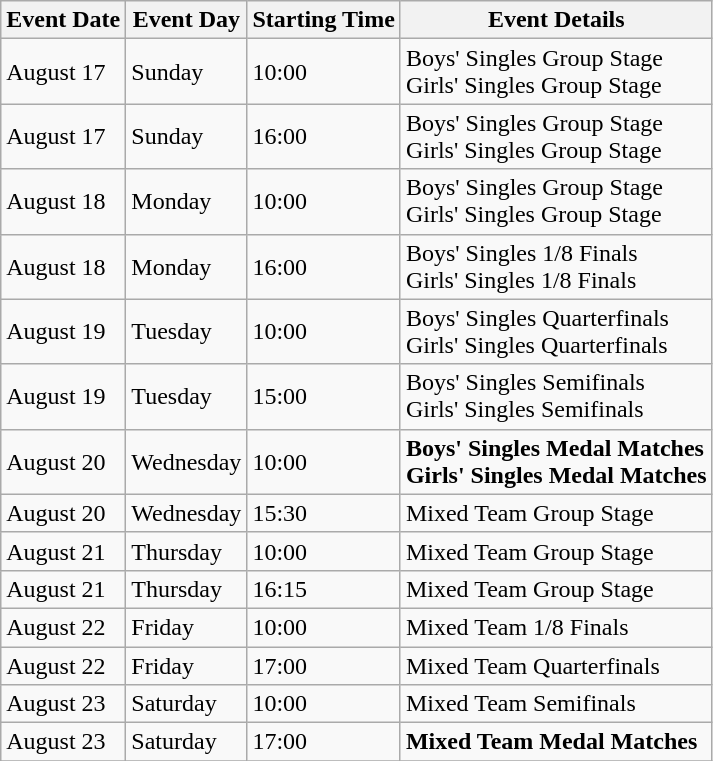<table class="wikitable">
<tr>
<th>Event Date</th>
<th>Event Day</th>
<th>Starting Time</th>
<th>Event Details</th>
</tr>
<tr>
<td>August 17</td>
<td>Sunday</td>
<td>10:00</td>
<td>Boys' Singles Group Stage<br>Girls' Singles Group Stage</td>
</tr>
<tr>
<td>August 17</td>
<td>Sunday</td>
<td>16:00</td>
<td>Boys' Singles Group Stage<br>Girls' Singles Group Stage</td>
</tr>
<tr>
<td>August 18</td>
<td>Monday</td>
<td>10:00</td>
<td>Boys' Singles Group Stage<br>Girls' Singles Group Stage</td>
</tr>
<tr>
<td>August 18</td>
<td>Monday</td>
<td>16:00</td>
<td>Boys' Singles 1/8 Finals<br>Girls' Singles 1/8 Finals</td>
</tr>
<tr>
<td>August 19</td>
<td>Tuesday</td>
<td>10:00</td>
<td>Boys' Singles Quarterfinals<br>Girls' Singles Quarterfinals</td>
</tr>
<tr>
<td>August 19</td>
<td>Tuesday</td>
<td>15:00</td>
<td>Boys' Singles Semifinals<br>Girls' Singles Semifinals</td>
</tr>
<tr>
<td>August 20</td>
<td>Wednesday</td>
<td>10:00</td>
<td><strong>Boys' Singles Medal Matches</strong><br><strong>Girls' Singles Medal Matches</strong></td>
</tr>
<tr>
<td>August 20</td>
<td>Wednesday</td>
<td>15:30</td>
<td>Mixed Team Group Stage</td>
</tr>
<tr>
<td>August 21</td>
<td>Thursday</td>
<td>10:00</td>
<td>Mixed Team Group Stage</td>
</tr>
<tr>
<td>August 21</td>
<td>Thursday</td>
<td>16:15</td>
<td>Mixed Team Group Stage</td>
</tr>
<tr>
<td>August 22</td>
<td>Friday</td>
<td>10:00</td>
<td>Mixed Team 1/8 Finals</td>
</tr>
<tr>
<td>August 22</td>
<td>Friday</td>
<td>17:00</td>
<td>Mixed Team Quarterfinals</td>
</tr>
<tr>
<td>August 23</td>
<td>Saturday</td>
<td>10:00</td>
<td>Mixed Team Semifinals</td>
</tr>
<tr>
<td>August 23</td>
<td>Saturday</td>
<td>17:00</td>
<td><strong>Mixed Team Medal Matches</strong></td>
</tr>
<tr>
</tr>
</table>
